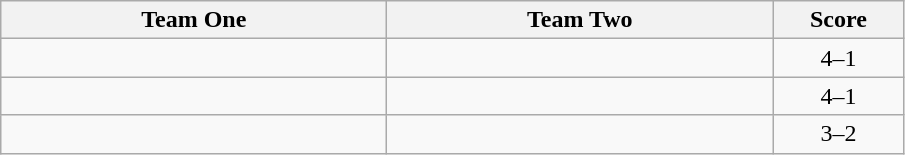<table class="wikitable" style="text-align: center">
<tr>
<th width=250>Team One</th>
<th width=250>Team Two</th>
<th width=80>Score</th>
</tr>
<tr>
<td></td>
<td></td>
<td>4–1</td>
</tr>
<tr>
<td></td>
<td></td>
<td>4–1</td>
</tr>
<tr>
<td></td>
<td></td>
<td>3–2</td>
</tr>
</table>
